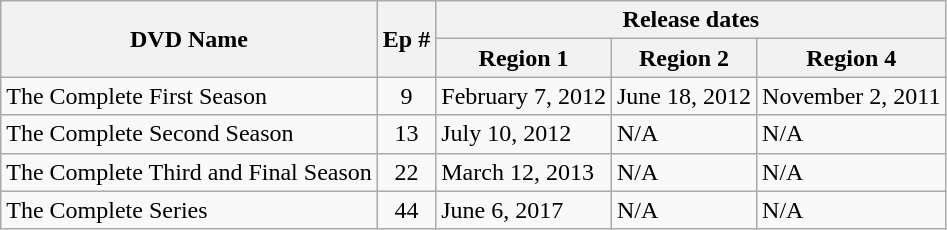<table class="wikitable">
<tr>
<th rowspan="2">DVD Name</th>
<th rowspan="2">Ep #</th>
<th colspan="3">Release dates</th>
</tr>
<tr>
<th>Region 1</th>
<th>Region 2</th>
<th>Region 4</th>
</tr>
<tr>
<td>The Complete First Season</td>
<td style="text-align:center;">9</td>
<td>February 7, 2012</td>
<td>June 18, 2012</td>
<td>November 2, 2011</td>
</tr>
<tr>
<td>The Complete Second Season</td>
<td style="text-align:center;">13</td>
<td>July 10, 2012</td>
<td>N/A</td>
<td>N/A</td>
</tr>
<tr>
<td>The Complete Third and Final Season</td>
<td style="text-align:center;">22</td>
<td>March 12, 2013</td>
<td>N/A</td>
<td>N/A</td>
</tr>
<tr>
<td>The Complete Series</td>
<td style="text-align:center;">44</td>
<td>June 6, 2017</td>
<td>N/A</td>
<td>N/A</td>
</tr>
</table>
